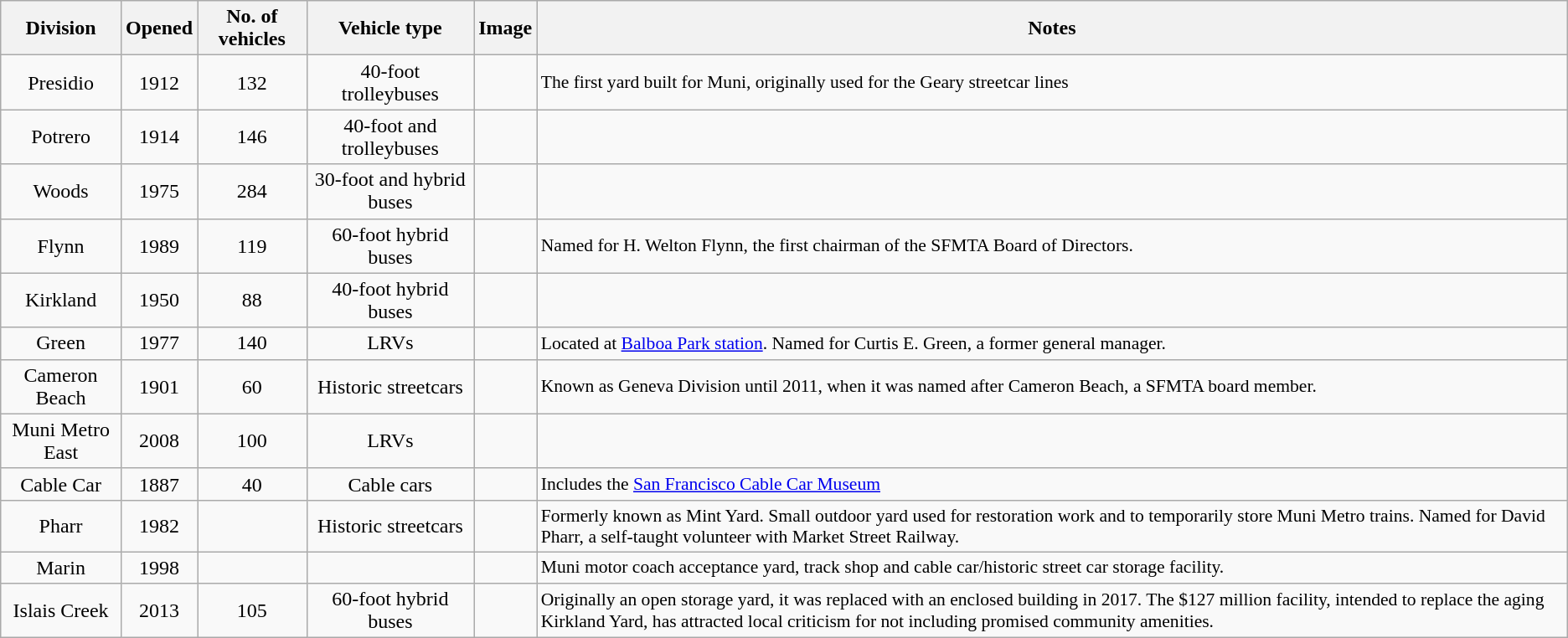<table class="wikitable sortable sticky-header" style="text-align:center">
<tr>
<th>Division</th>
<th>Opened</th>
<th>No. of vehicles</th>
<th class=unsortable>Vehicle type</th>
<th class=unsortable>Image</th>
<th class=unsortable>Notes</th>
</tr>
<tr>
<td>Presidio</td>
<td>1912</td>
<td>132</td>
<td>40-foot trolleybuses</td>
<td></td>
<td style="text-align:left;font-size:90%;">The first yard built for Muni, originally used for the Geary streetcar lines</td>
</tr>
<tr>
<td>Potrero</td>
<td>1914</td>
<td>146</td>
<td>40-foot and  trolleybuses</td>
<td></td>
<td style="text-align:left;font-size:90%;"></td>
</tr>
<tr>
<td>Woods</td>
<td>1975</td>
<td>284</td>
<td>30-foot and  hybrid buses</td>
<td></td>
<td style="text-align:left;font-size:90%;"></td>
</tr>
<tr>
<td>Flynn</td>
<td>1989</td>
<td>119</td>
<td>60-foot hybrid buses</td>
<td></td>
<td style="text-align:left;font-size:90%;">Named for H. Welton Flynn, the first chairman of the SFMTA Board of Directors.</td>
</tr>
<tr>
<td>Kirkland</td>
<td>1950</td>
<td>88</td>
<td>40-foot hybrid buses</td>
<td></td>
<td style="text-align:left;font-size:90%;"></td>
</tr>
<tr>
<td>Green</td>
<td>1977</td>
<td>140</td>
<td>LRVs</td>
<td></td>
<td style="text-align:left;font-size:90%;">Located at <a href='#'>Balboa Park station</a>. Named for Curtis E. Green, a former general manager.</td>
</tr>
<tr>
<td>Cameron Beach</td>
<td>1901</td>
<td>60</td>
<td>Historic streetcars</td>
<td></td>
<td style="text-align:left;font-size:90%;">Known as Geneva Division until 2011, when it was named after Cameron Beach, a SFMTA board member.</td>
</tr>
<tr>
<td>Muni Metro East</td>
<td>2008</td>
<td>100</td>
<td>LRVs</td>
<td></td>
<td style="text-align:left;font-size:90%;"></td>
</tr>
<tr>
<td>Cable Car</td>
<td>1887</td>
<td>40</td>
<td>Cable cars</td>
<td></td>
<td style="text-align:left;font-size:90%;">Includes the <a href='#'>San Francisco Cable Car Museum</a></td>
</tr>
<tr>
<td>Pharr</td>
<td>1982</td>
<td></td>
<td>Historic streetcars</td>
<td></td>
<td style="text-align:left;font-size:90%;">Formerly known as Mint Yard. Small outdoor yard used for restoration work and to temporarily store Muni Metro trains. Named for David Pharr, a self-taught volunteer with Market Street Railway.</td>
</tr>
<tr>
<td>Marin</td>
<td>1998</td>
<td></td>
<td></td>
<td></td>
<td style="text-align:left;font-size:90%;">Muni motor coach acceptance yard, track shop and cable car/historic street car storage facility.</td>
</tr>
<tr>
<td>Islais Creek</td>
<td>2013</td>
<td>105</td>
<td>60-foot hybrid buses</td>
<td></td>
<td style="text-align:left;font-size:90%;">Originally an open storage yard, it was replaced with an enclosed building in 2017. The $127 million facility, intended to replace the aging Kirkland Yard, has attracted local criticism for not including promised community amenities.</td>
</tr>
</table>
